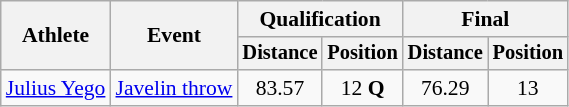<table class=wikitable style="font-size:90%">
<tr>
<th rowspan="2">Athlete</th>
<th rowspan="2">Event</th>
<th colspan="2">Qualification</th>
<th colspan="2">Final</th>
</tr>
<tr style="font-size:95%">
<th>Distance</th>
<th>Position</th>
<th>Distance</th>
<th>Position</th>
</tr>
<tr style=text-align:center>
<td style=text-align:left><a href='#'>Julius Yego</a></td>
<td style=text-align:left><a href='#'>Javelin throw</a></td>
<td>83.57</td>
<td>12 <strong>Q</strong></td>
<td>76.29</td>
<td>13</td>
</tr>
</table>
